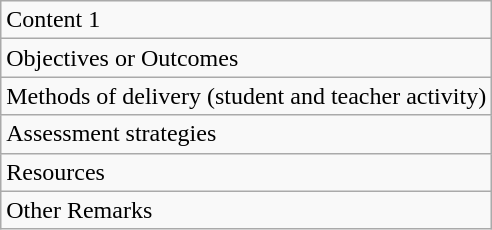<table class="wikitable" border="1">
<tr>
<td>Content 1</td>
</tr>
<tr>
<td>Objectives or Outcomes</td>
</tr>
<tr>
<td>Methods of delivery (student and teacher activity)</td>
</tr>
<tr>
<td>Assessment strategies</td>
</tr>
<tr>
<td>Resources</td>
</tr>
<tr>
<td>Other Remarks</td>
</tr>
</table>
